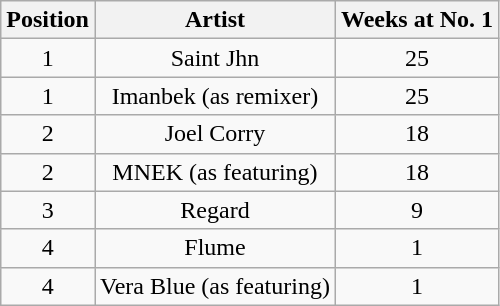<table class="wikitable">
<tr>
<th style="text-align: center;">Position</th>
<th style="text-align: center;">Artist</th>
<th style="text-align: center;">Weeks at No. 1</th>
</tr>
<tr>
<td style="text-align: center;">1</td>
<td style="text-align: center;">Saint Jhn</td>
<td style="text-align: center;">25</td>
</tr>
<tr>
<td style="text-align: center;">1</td>
<td style="text-align: center;">Imanbek (as remixer)</td>
<td style="text-align: center;">25</td>
</tr>
<tr>
<td style="text-align: center;">2</td>
<td style="text-align: center;">Joel Corry</td>
<td style="text-align: center;">18</td>
</tr>
<tr>
<td style="text-align: center;">2</td>
<td style="text-align: center;">MNEK (as featuring)</td>
<td style="text-align: center;">18</td>
</tr>
<tr>
<td style="text-align: center;">3</td>
<td style="text-align: center;">Regard</td>
<td style="text-align: center;">9</td>
</tr>
<tr>
<td style="text-align: center;">4</td>
<td style="text-align: center;">Flume</td>
<td style="text-align: center;">1</td>
</tr>
<tr>
<td style="text-align: center;">4</td>
<td style="text-align: center;">Vera Blue (as featuring)</td>
<td style="text-align: center;">1</td>
</tr>
</table>
